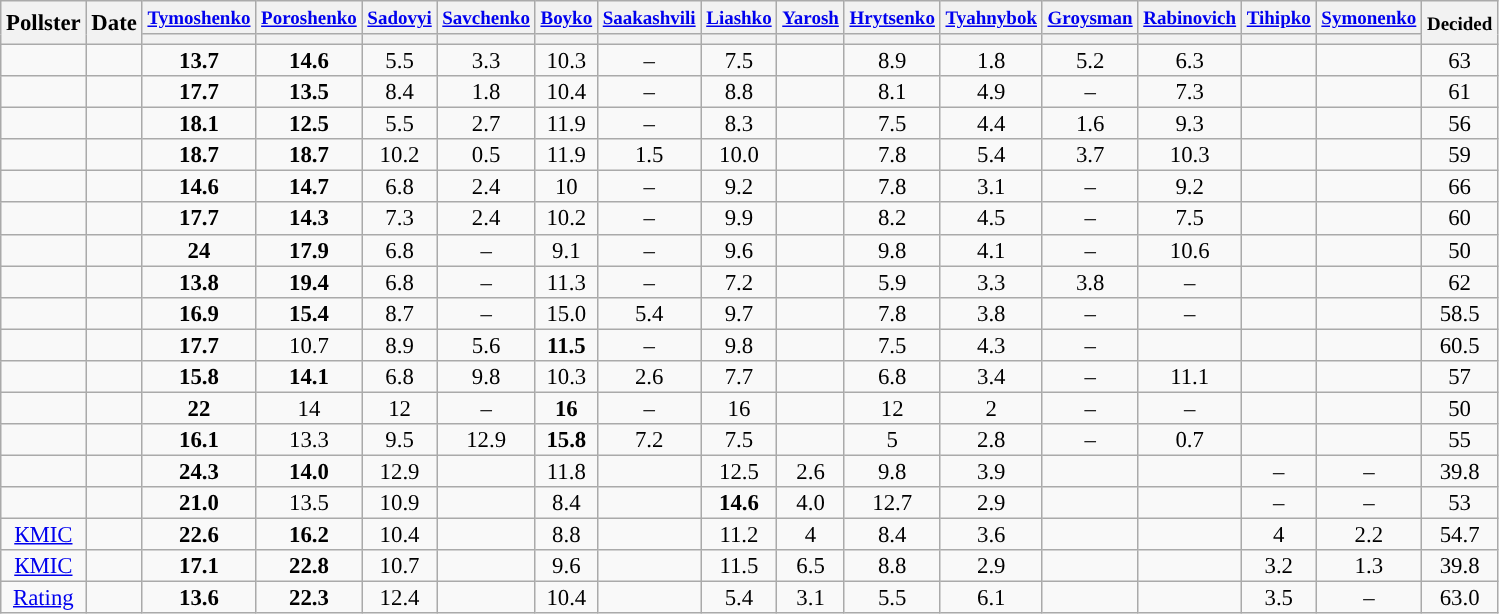<table class="wikitable" style="text-align:center;font-size:95%;line-height:14px;">
<tr>
<th rowspan="2">Pollster</th>
<th rowspan="2">Date</th>
<th><small><a href='#'>Tymoshenko</a></small></th>
<th> <small><a href='#'>Poroshenko</a></small></th>
<th><small><a href='#'>Sadovyi</a></small></th>
<th><small><a href='#'>Savchenko</a></small></th>
<th><small><a href='#'>Boyko</a></small></th>
<th><small><a href='#'>Saakashvili</a></small></th>
<th><small><a href='#'>Liashko</a></small></th>
<th><small><a href='#'>Yarosh</a></small></th>
<th><small><a href='#'>Hrytsenko</a></small></th>
<th><small><a href='#'>Tyahnybok</a></small></th>
<th><small><a href='#'>Groysman</a></small></th>
<th><small><a href='#'>Rabinovich</a></small></th>
<th><small><a href='#'>Tihipko</a></small></th>
<th><small><a href='#'>Symonenko</a></small></th>
<th rowspan="2"><small>Decided</small></th>
</tr>
<tr>
<th style="background:"></th>
<th style="background:"></th>
<th style="background:"></th>
<th style="background:"></th>
<th style="background:"></th>
<th style="background:"></th>
<th style="background:"></th>
<th style="background:"></th>
<th style="background:"></th>
<th style="background:"></th>
<th style="background:"></th>
<th style="background:"></th>
<th style="background:"></th>
<th style="background:"></th>
</tr>
<tr>
<td> </td>
<td></td>
<td style="background-color:#"><strong>13.7</strong></td>
<td style="background-color:#"><strong>14.6</strong></td>
<td>5.5</td>
<td>3.3</td>
<td>10.3</td>
<td>–</td>
<td>7.5</td>
<td></td>
<td>8.9</td>
<td>1.8</td>
<td>5.2</td>
<td>6.3</td>
<td></td>
<td></td>
<td>63</td>
</tr>
<tr>
<td></td>
<td></td>
<td style="background-color:#"><strong>17.7</strong></td>
<td style="background-color:#"><strong>13.5</strong></td>
<td>8.4</td>
<td>1.8</td>
<td>10.4</td>
<td>–</td>
<td>8.8</td>
<td></td>
<td>8.1</td>
<td>4.9</td>
<td>–</td>
<td>7.3</td>
<td></td>
<td></td>
<td>61</td>
</tr>
<tr>
<td></td>
<td></td>
<td style="background-color:#"><strong>18.1</strong></td>
<td style="background-color:#"><strong>12.5</strong></td>
<td>5.5</td>
<td>2.7</td>
<td>11.9</td>
<td>–</td>
<td>8.3</td>
<td></td>
<td>7.5</td>
<td>4.4</td>
<td>1.6</td>
<td>9.3</td>
<td></td>
<td></td>
<td>56</td>
</tr>
<tr>
<td></td>
<td></td>
<td style="background-color:#"><strong>18.7</strong></td>
<td style="background-color:#"><strong>18.7</strong></td>
<td>10.2</td>
<td>0.5</td>
<td>11.9</td>
<td>1.5</td>
<td>10.0</td>
<td></td>
<td>7.8</td>
<td>5.4</td>
<td>3.7</td>
<td>10.3</td>
<td></td>
<td></td>
<td>59</td>
</tr>
<tr>
<td></td>
<td></td>
<td style="background-color:#"><strong>14.6</strong></td>
<td style="background-color:#"><strong>14.7</strong></td>
<td>6.8</td>
<td>2.4</td>
<td>10</td>
<td>–</td>
<td>9.2</td>
<td></td>
<td>7.8</td>
<td>3.1</td>
<td>–</td>
<td>9.2</td>
<td></td>
<td></td>
<td>66</td>
</tr>
<tr>
<td></td>
<td></td>
<td style="background-color:#"><strong>17.7</strong></td>
<td style="background-color:#"><strong>14.3</strong></td>
<td>7.3</td>
<td>2.4</td>
<td>10.2</td>
<td>–</td>
<td>9.9</td>
<td></td>
<td>8.2</td>
<td>4.5</td>
<td>–</td>
<td>7.5</td>
<td></td>
<td></td>
<td>60</td>
</tr>
<tr>
<td></td>
<td></td>
<td style="background-color:#"><strong>24</strong></td>
<td style="background-color:#"><strong>17.9</strong></td>
<td>6.8</td>
<td>–</td>
<td>9.1</td>
<td>–</td>
<td>9.6</td>
<td></td>
<td>9.8</td>
<td>4.1</td>
<td>–</td>
<td>10.6</td>
<td></td>
<td></td>
<td>50</td>
</tr>
<tr>
<td></td>
<td></td>
<td style="background-color:#"><strong>13.8</strong></td>
<td style="background-color:#"><strong>19.4</strong></td>
<td>6.8</td>
<td>–</td>
<td>11.3</td>
<td>–</td>
<td>7.2</td>
<td></td>
<td>5.9</td>
<td>3.3</td>
<td>3.8</td>
<td>–</td>
<td></td>
<td></td>
<td>62</td>
</tr>
<tr>
<td></td>
<td></td>
<td style="background-color:#"><strong>16.9</strong></td>
<td style="background-color:#"><strong>15.4</strong></td>
<td>8.7</td>
<td>–</td>
<td>15.0</td>
<td>5.4</td>
<td>9.7</td>
<td></td>
<td>7.8</td>
<td>3.8</td>
<td>–</td>
<td>–</td>
<td></td>
<td></td>
<td>58.5</td>
</tr>
<tr>
<td></td>
<td></td>
<td style="background-color:#"><strong>17.7</strong></td>
<td>10.7</td>
<td>8.9</td>
<td>5.6</td>
<td style="background-color:#"><strong>11.5</strong></td>
<td>–</td>
<td>9.8</td>
<td></td>
<td>7.5</td>
<td>4.3</td>
<td>–</td>
<td></td>
<td></td>
<td></td>
<td>60.5</td>
</tr>
<tr>
<td></td>
<td></td>
<td style="background-color:#"><strong>15.8</strong></td>
<td style="background-color:#"><strong>14.1</strong></td>
<td>6.8</td>
<td>9.8</td>
<td>10.3</td>
<td>2.6</td>
<td>7.7</td>
<td></td>
<td>6.8</td>
<td>3.4</td>
<td>–</td>
<td>11.1</td>
<td></td>
<td></td>
<td>57</td>
</tr>
<tr>
<td></td>
<td></td>
<td style="background-color:#"><strong>22</strong></td>
<td>14</td>
<td>12</td>
<td>–</td>
<td style="background-color:#"><strong>16</strong></td>
<td>–</td>
<td>16</td>
<td></td>
<td>12</td>
<td>2</td>
<td>–</td>
<td>–</td>
<td></td>
<td></td>
<td>50</td>
</tr>
<tr>
<td></td>
<td></td>
<td style="background-color:#"><strong>16.1</strong></td>
<td>13.3</td>
<td>9.5</td>
<td>12.9</td>
<td style="background-color:#"><strong>15.8</strong></td>
<td>7.2</td>
<td>7.5</td>
<td></td>
<td>5</td>
<td>2.8</td>
<td>–</td>
<td>0.7</td>
<td></td>
<td></td>
<td>55</td>
</tr>
<tr>
<td></td>
<td></td>
<td style="background-color:#"><strong>24.3</strong></td>
<td style="background-color:#"><strong>14.0</strong></td>
<td>12.9</td>
<td></td>
<td>11.8</td>
<td></td>
<td>12.5</td>
<td>2.6</td>
<td>9.8</td>
<td>3.9</td>
<td></td>
<td></td>
<td>–</td>
<td>–</td>
<td>39.8</td>
</tr>
<tr>
<td></td>
<td></td>
<td style="background-color:#"><strong>21.0</strong></td>
<td>13.5</td>
<td>10.9</td>
<td></td>
<td>8.4</td>
<td></td>
<td style="background-color:#"><strong>14.6</strong></td>
<td>4.0</td>
<td>12.7</td>
<td>2.9</td>
<td></td>
<td></td>
<td>–</td>
<td>–</td>
<td>53</td>
</tr>
<tr>
<td><a href='#'>КМІС</a></td>
<td></td>
<td style="background-color:#"><strong>22.6</strong></td>
<td><strong>16.2</strong></td>
<td>10.4</td>
<td></td>
<td>8.8</td>
<td></td>
<td>11.2</td>
<td>4</td>
<td>8.4</td>
<td>3.6</td>
<td></td>
<td></td>
<td>4</td>
<td>2.2</td>
<td>54.7</td>
</tr>
<tr>
<td><a href='#'>КМІС</a></td>
<td></td>
<td style="background-color:#"><strong>17.1</strong></td>
<td style="background-color:#"><strong>22.8</strong></td>
<td>10.7</td>
<td></td>
<td>9.6</td>
<td></td>
<td>11.5</td>
<td>6.5</td>
<td>8.8</td>
<td>2.9</td>
<td></td>
<td></td>
<td>3.2</td>
<td>1.3</td>
<td>39.8</td>
</tr>
<tr>
<td><a href='#'>Rating</a></td>
<td></td>
<td style="background-color:#"><strong>13.6</strong></td>
<td style="background-color:#"><strong>22.3</strong></td>
<td>12.4</td>
<td></td>
<td>10.4</td>
<td></td>
<td>5.4</td>
<td>3.1</td>
<td>5.5</td>
<td>6.1</td>
<td></td>
<td></td>
<td>3.5</td>
<td>–</td>
<td>63.0</td>
</tr>
</table>
